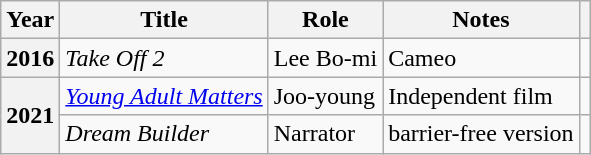<table class="wikitable plainrowheaders sortable">
<tr>
<th scope="col">Year</th>
<th scope="col">Title</th>
<th scope="col">Role</th>
<th scope="col">Notes</th>
<th scope="col" class="unsortable"></th>
</tr>
<tr>
<th scope="row">2016</th>
<td><em>Take Off 2</em></td>
<td>Lee Bo-mi</td>
<td>Cameo</td>
<td style="text-align:center"></td>
</tr>
<tr>
<th scope="row" rowspan="2">2021</th>
<td><em><a href='#'>Young Adult Matters</a></em></td>
<td>Joo-young</td>
<td>Independent film</td>
<td style="text-align:center"></td>
</tr>
<tr>
<td><em>Dream Builder</em></td>
<td>Narrator</td>
<td>barrier-free version</td>
<td style="text-align:center"></td>
</tr>
</table>
